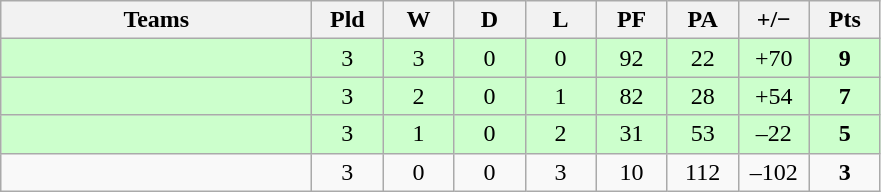<table class="wikitable" style="text-align: center;">
<tr>
<th width="200">Teams</th>
<th width="40">Pld</th>
<th width="40">W</th>
<th width="40">D</th>
<th width="40">L</th>
<th width="40">PF</th>
<th width="40">PA</th>
<th width="40">+/−</th>
<th width="40">Pts</th>
</tr>
<tr bgcolor=#ccffcc>
<td align=left></td>
<td>3</td>
<td>3</td>
<td>0</td>
<td>0</td>
<td>92</td>
<td>22</td>
<td>+70</td>
<td><strong>9</strong></td>
</tr>
<tr bgcolor=#ccffcc>
<td align=left></td>
<td>3</td>
<td>2</td>
<td>0</td>
<td>1</td>
<td>82</td>
<td>28</td>
<td>+54</td>
<td><strong>7</strong></td>
</tr>
<tr bgcolor=#ccffcc>
<td align=left></td>
<td>3</td>
<td>1</td>
<td>0</td>
<td>2</td>
<td>31</td>
<td>53</td>
<td>–22</td>
<td><strong>5</strong></td>
</tr>
<tr>
<td align=left></td>
<td>3</td>
<td>0</td>
<td>0</td>
<td>3</td>
<td>10</td>
<td>112</td>
<td>–102</td>
<td><strong>3</strong></td>
</tr>
</table>
